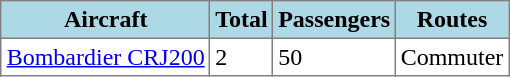<table class="toccolours" border="1" cellpadding="3" style="margin:1em auto; border-collapse:collapse">
<tr bgcolor=lightblue>
<th>Aircraft</th>
<th>Total</th>
<th>Passengers</th>
<th>Routes</th>
</tr>
<tr>
<td><a href='#'>Bombardier CRJ200</a></td>
<td>2</td>
<td>50</td>
<td>Commuter</td>
</tr>
</table>
